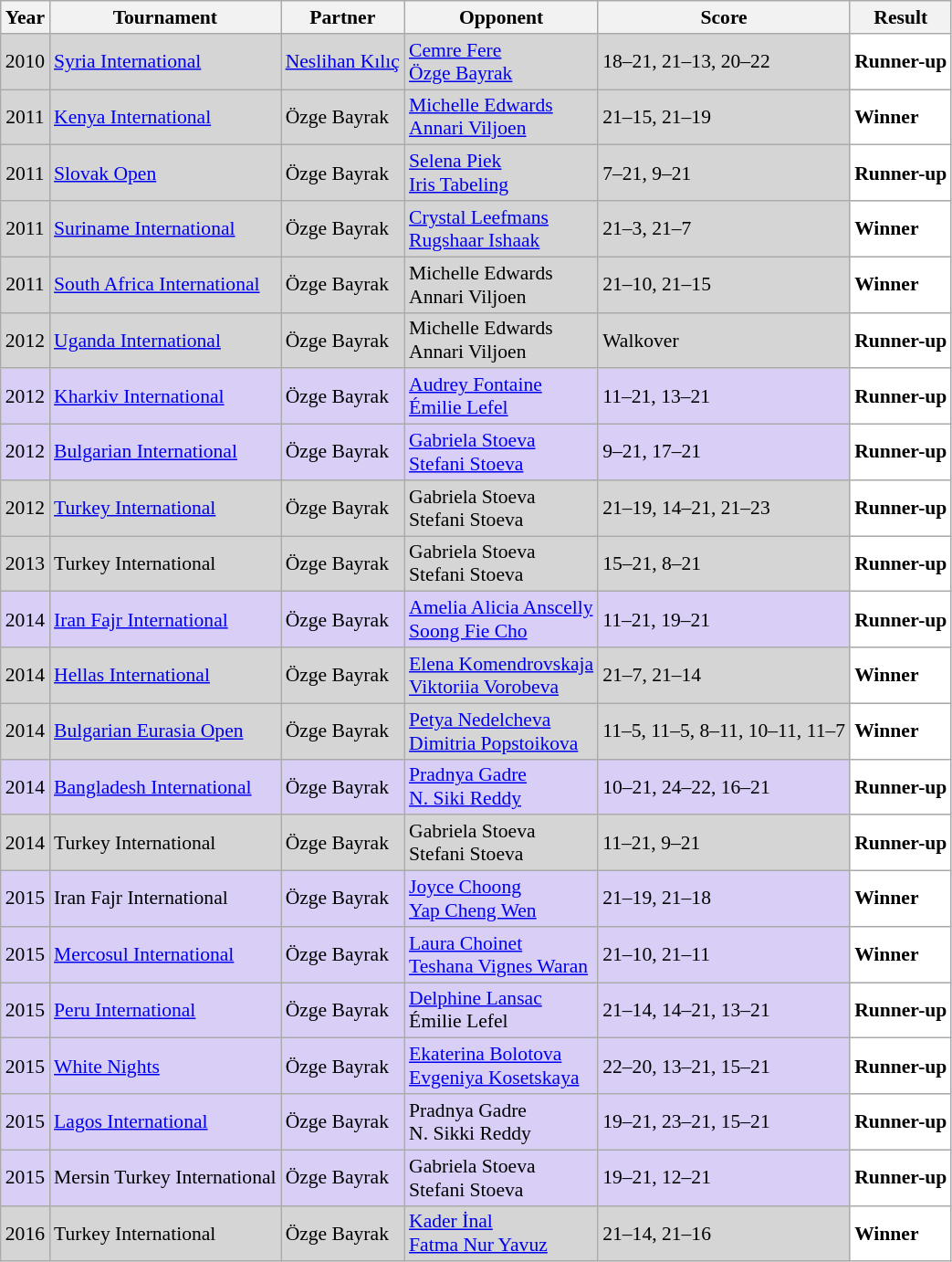<table class="sortable wikitable" style="font-size:90%">
<tr>
<th>Year</th>
<th>Tournament</th>
<th>Partner</th>
<th>Opponent</th>
<th>Score</th>
<th>Result</th>
</tr>
<tr style="background:#D5D5D5">
<td align="center">2010</td>
<td align="left"><a href='#'>Syria International</a></td>
<td align="left"> <a href='#'>Neslihan Kılıç</a></td>
<td align="left"> <a href='#'>Cemre Fere</a><br> <a href='#'>Özge Bayrak</a></td>
<td align="left">18–21, 21–13, 20–22</td>
<td style="text-align:left; background:white"> <strong>Runner-up</strong></td>
</tr>
<tr style="background:#D5D5D5">
<td align="center">2011</td>
<td align="left"><a href='#'>Kenya International</a></td>
<td align="left"> Özge Bayrak</td>
<td align="left"> <a href='#'>Michelle Edwards</a><br> <a href='#'>Annari Viljoen</a></td>
<td align="left">21–15, 21–19</td>
<td style="text-align:left; background:white"> <strong>Winner</strong></td>
</tr>
<tr style="background:#D5D5D5">
<td align="center">2011</td>
<td align="left"><a href='#'>Slovak Open</a></td>
<td align="left"> Özge Bayrak</td>
<td align="left"> <a href='#'>Selena Piek</a><br> <a href='#'>Iris Tabeling</a></td>
<td align="left">7–21, 9–21</td>
<td style="text-align:left; background:white"> <strong>Runner-up</strong></td>
</tr>
<tr style="background:#D5D5D5">
<td align="center">2011</td>
<td align="left"><a href='#'>Suriname International</a></td>
<td align="left"> Özge Bayrak</td>
<td align="left"> <a href='#'>Crystal Leefmans</a><br> <a href='#'>Rugshaar Ishaak</a></td>
<td align="left">21–3, 21–7</td>
<td style="text-align:left; background:white"> <strong>Winner</strong></td>
</tr>
<tr style="background:#D5D5D5">
<td align="center">2011</td>
<td align="left"><a href='#'>South Africa International</a></td>
<td align="left"> Özge Bayrak</td>
<td align="left"> Michelle Edwards<br> Annari Viljoen</td>
<td align="left">21–10, 21–15</td>
<td style="text-align:left; background:white"> <strong>Winner</strong></td>
</tr>
<tr style="background:#D5D5D5">
<td align="center">2012</td>
<td align="left"><a href='#'>Uganda International</a></td>
<td align="left"> Özge Bayrak</td>
<td align="left"> Michelle Edwards<br> Annari Viljoen</td>
<td align="left">Walkover</td>
<td style="text-align:left; background:white"> <strong>Runner-up</strong></td>
</tr>
<tr style="background:#D8CEF6">
<td align="center">2012</td>
<td align="left"><a href='#'>Kharkiv International</a></td>
<td align="left"> Özge Bayrak</td>
<td align="left"> <a href='#'>Audrey Fontaine</a><br> <a href='#'>Émilie Lefel</a></td>
<td align="left">11–21, 13–21</td>
<td style="text-align:left; background:white"> <strong>Runner-up</strong></td>
</tr>
<tr style="background:#D8CEF6">
<td align="center">2012</td>
<td align="left"><a href='#'>Bulgarian International</a></td>
<td align="left"> Özge Bayrak</td>
<td align="left"> <a href='#'>Gabriela Stoeva</a><br> <a href='#'>Stefani Stoeva</a></td>
<td align="left">9–21, 17–21</td>
<td style="text-align:left; background:white"> <strong>Runner-up</strong></td>
</tr>
<tr style="background:#D5D5D5">
<td align="center">2012</td>
<td align="left"><a href='#'>Turkey International</a></td>
<td align="left"> Özge Bayrak</td>
<td align="left"> Gabriela Stoeva<br> Stefani Stoeva</td>
<td align="left">21–19, 14–21, 21–23</td>
<td style="text-align:left; background:white"> <strong>Runner-up</strong></td>
</tr>
<tr style="background:#D5D5D5">
<td align="center">2013</td>
<td align="left">Turkey International</td>
<td align="left"> Özge Bayrak</td>
<td align="left"> Gabriela Stoeva<br> Stefani Stoeva</td>
<td align="left">15–21, 8–21</td>
<td style="text-align:left; background:white"> <strong>Runner-up</strong></td>
</tr>
<tr style="background:#D8CEF6">
<td align="center">2014</td>
<td align="left"><a href='#'>Iran Fajr International</a></td>
<td align="left"> Özge Bayrak</td>
<td align="left"> <a href='#'>Amelia Alicia Anscelly</a><br> <a href='#'>Soong Fie Cho</a></td>
<td align="left">11–21, 19–21</td>
<td style="text-align:left; background:white"> <strong>Runner-up</strong></td>
</tr>
<tr style="background:#D5D5D5">
<td align="center">2014</td>
<td align="left"><a href='#'>Hellas International</a></td>
<td align="left"> Özge Bayrak</td>
<td align="left"> <a href='#'>Elena Komendrovskaja</a><br> <a href='#'>Viktoriia Vorobeva</a></td>
<td align="left">21–7, 21–14</td>
<td style="text-align:left; background:white"> <strong>Winner</strong></td>
</tr>
<tr style="background:#D5D5D5">
<td align="center">2014</td>
<td align="left"><a href='#'>Bulgarian Eurasia Open</a></td>
<td align="left"> Özge Bayrak</td>
<td align="left"> <a href='#'>Petya Nedelcheva</a><br> <a href='#'>Dimitria Popstoikova</a></td>
<td align="left">11–5, 11–5, 8–11, 10–11, 11–7</td>
<td style="text-align:left; background:white"> <strong>Winner</strong></td>
</tr>
<tr style="background:#D8CEF6">
<td align="center">2014</td>
<td align="left"><a href='#'>Bangladesh International</a></td>
<td align="left"> Özge Bayrak</td>
<td align="left"> <a href='#'>Pradnya Gadre</a><br> <a href='#'>N. Siki Reddy</a></td>
<td align="left">10–21, 24–22, 16–21</td>
<td style="text-align:left; background:white"> <strong>Runner-up</strong></td>
</tr>
<tr style="background:#D5D5D5">
<td align="center">2014</td>
<td align="left">Turkey International</td>
<td align="left"> Özge Bayrak</td>
<td align="left"> Gabriela Stoeva<br> Stefani Stoeva</td>
<td align="left">11–21, 9–21</td>
<td style="text-align:left; background:white"> <strong>Runner-up</strong></td>
</tr>
<tr style="background:#D8CEF6">
<td align="center">2015</td>
<td align="left">Iran Fajr International</td>
<td align="left"> Özge Bayrak</td>
<td align="left"> <a href='#'>Joyce Choong</a><br> <a href='#'>Yap Cheng Wen</a></td>
<td align="left">21–19, 21–18</td>
<td style="text-align:left; background:white"> <strong>Winner</strong></td>
</tr>
<tr style="background:#D8CEF6">
<td align="center">2015</td>
<td align="left"><a href='#'>Mercosul International</a></td>
<td align="left"> Özge Bayrak</td>
<td align="left"> <a href='#'>Laura Choinet</a><br> <a href='#'>Teshana Vignes Waran</a></td>
<td align="left">21–10, 21–11</td>
<td style="text-align:left; background:white"> <strong>Winner</strong></td>
</tr>
<tr style="background:#D8CEF6">
<td align="center">2015</td>
<td align="left"><a href='#'>Peru International</a></td>
<td align="left"> Özge Bayrak</td>
<td align="left"> <a href='#'>Delphine Lansac</a><br> Émilie Lefel</td>
<td align="left">21–14, 14–21, 13–21</td>
<td style="text-align:left; background:white"> <strong>Runner-up</strong></td>
</tr>
<tr style="background:#D8CEF6">
<td align="center">2015</td>
<td align="left"><a href='#'>White Nights</a></td>
<td align="left"> Özge Bayrak</td>
<td align="left"> <a href='#'>Ekaterina Bolotova</a><br> <a href='#'>Evgeniya Kosetskaya</a></td>
<td align="left">22–20, 13–21, 15–21</td>
<td style="text-align:left; background:white"> <strong>Runner-up</strong></td>
</tr>
<tr style="background:#D8CEF6">
<td align="center">2015</td>
<td align="left"><a href='#'>Lagos International</a></td>
<td align="left"> Özge Bayrak</td>
<td align="left"> Pradnya Gadre<br> N. Sikki Reddy</td>
<td align="left">19–21, 23–21, 15–21</td>
<td style="text-align:left; background:white"> <strong>Runner-up</strong></td>
</tr>
<tr style="background:#D8CEF6">
<td align="center">2015</td>
<td align="left">Mersin Turkey International</td>
<td align="left"> Özge Bayrak</td>
<td align="left"> Gabriela Stoeva<br> Stefani Stoeva</td>
<td align="left">19–21, 12–21</td>
<td style="text-align:left; background:white"> <strong>Runner-up</strong></td>
</tr>
<tr style="background:#D5D5D5">
<td align="center">2016</td>
<td align="left">Turkey International</td>
<td align="left"> Özge Bayrak</td>
<td align="left"> <a href='#'>Kader İnal</a><br> <a href='#'>Fatma Nur Yavuz</a></td>
<td align="left">21–14, 21–16</td>
<td style="text-align:left; background:white"> <strong>Winner</strong></td>
</tr>
</table>
